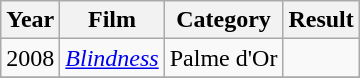<table class="wikitable">
<tr>
<th>Year</th>
<th>Film</th>
<th>Category</th>
<th>Result</th>
</tr>
<tr>
<td>2008</td>
<td><em><a href='#'>Blindness</a></em></td>
<td>Palme d'Or</td>
<td></td>
</tr>
<tr>
</tr>
</table>
